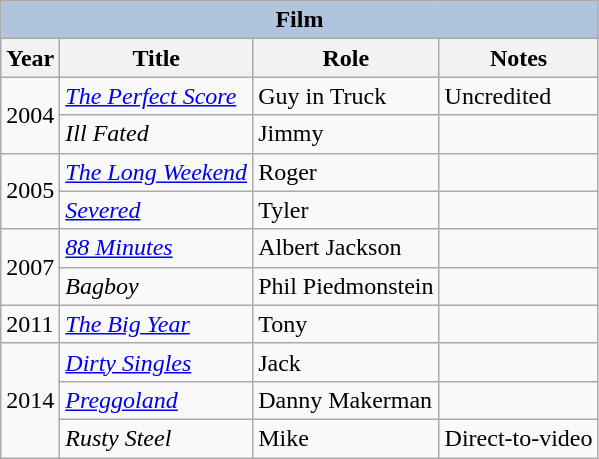<table class="wikitable sortable">
<tr>
<th colspan=4 style="background:#B0C4DE;">Film</th>
</tr>
<tr>
<th>Year</th>
<th>Title</th>
<th>Role</th>
<th class="unsortable">Notes</th>
</tr>
<tr>
<td rowspan="2">2004</td>
<td data-sort-value="Perfect Score, The"><em><a href='#'>The Perfect Score</a></em></td>
<td>Guy in Truck</td>
<td>Uncredited</td>
</tr>
<tr>
<td><em>Ill Fated</em></td>
<td>Jimmy</td>
<td></td>
</tr>
<tr>
<td rowspan="2">2005</td>
<td data-sort-value="Long Weekend, The"><em><a href='#'>The Long Weekend</a></em></td>
<td>Roger</td>
<td></td>
</tr>
<tr>
<td><em><a href='#'>Severed</a></em></td>
<td>Tyler</td>
<td></td>
</tr>
<tr>
<td rowspan="2">2007</td>
<td><em><a href='#'>88 Minutes</a></em></td>
<td>Albert Jackson</td>
<td></td>
</tr>
<tr>
<td><em>Bagboy</em></td>
<td>Phil Piedmonstein</td>
<td></td>
</tr>
<tr>
<td>2011</td>
<td data-sort-value="Big Year, The"><em><a href='#'>The Big Year</a></em></td>
<td>Tony</td>
<td></td>
</tr>
<tr>
<td rowspan="3">2014</td>
<td><em><a href='#'>Dirty Singles</a></em></td>
<td>Jack</td>
<td></td>
</tr>
<tr>
<td><em><a href='#'>Preggoland</a></em></td>
<td>Danny Makerman</td>
<td></td>
</tr>
<tr>
<td><em>Rusty Steel</em></td>
<td>Mike</td>
<td>Direct-to-video</td>
</tr>
</table>
